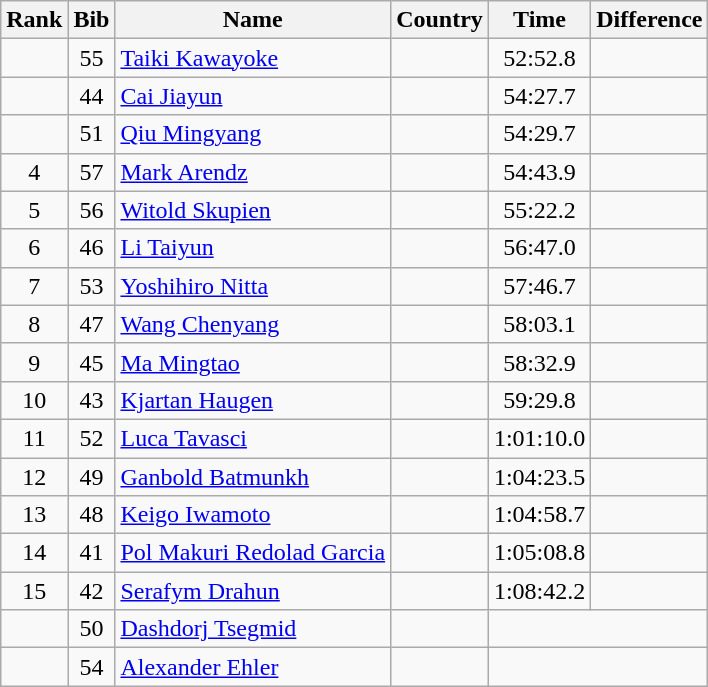<table class="wikitable sortable" style="text-align:center">
<tr>
<th>Rank</th>
<th>Bib</th>
<th>Name</th>
<th>Country</th>
<th>Time</th>
<th>Difference</th>
</tr>
<tr>
<td></td>
<td>55</td>
<td align="left"><a href='#'>Taiki Kawayoke</a></td>
<td align="left"></td>
<td>52:52.8</td>
<td></td>
</tr>
<tr>
<td></td>
<td>44</td>
<td align="left"><a href='#'>Cai Jiayun</a></td>
<td align="left"></td>
<td>54:27.7</td>
<td></td>
</tr>
<tr>
<td></td>
<td>51</td>
<td align="left"><a href='#'>Qiu Mingyang</a></td>
<td align="left"></td>
<td>54:29.7</td>
<td></td>
</tr>
<tr>
<td>4</td>
<td>57</td>
<td align="left"><a href='#'>Mark Arendz</a></td>
<td align="left"></td>
<td>54:43.9</td>
<td></td>
</tr>
<tr>
<td>5</td>
<td>56</td>
<td align="left"><a href='#'>Witold Skupien</a></td>
<td align="left"></td>
<td>55:22.2</td>
<td></td>
</tr>
<tr>
<td>6</td>
<td>46</td>
<td align="left"><a href='#'>Li Taiyun</a></td>
<td align="left"></td>
<td>56:47.0</td>
<td></td>
</tr>
<tr>
<td>7</td>
<td>53</td>
<td align=left><a href='#'>Yoshihiro Nitta</a></td>
<td align=left></td>
<td>57:46.7</td>
<td></td>
</tr>
<tr>
<td>8</td>
<td>47</td>
<td align="left"><a href='#'>Wang Chenyang</a></td>
<td align="left"></td>
<td>58:03.1</td>
<td></td>
</tr>
<tr>
<td>9</td>
<td>45</td>
<td align="left"><a href='#'>Ma Mingtao</a></td>
<td align="left"></td>
<td>58:32.9</td>
<td></td>
</tr>
<tr>
<td>10</td>
<td>43</td>
<td align=left><a href='#'>Kjartan Haugen</a></td>
<td align=left></td>
<td>59:29.8</td>
<td></td>
</tr>
<tr>
<td>11</td>
<td>52</td>
<td align="left"><a href='#'>Luca Tavasci</a></td>
<td align="left"></td>
<td>1:01:10.0</td>
<td></td>
</tr>
<tr>
<td>12</td>
<td>49</td>
<td align="left"><a href='#'>Ganbold Batmunkh</a></td>
<td align="left"></td>
<td>1:04:23.5</td>
<td></td>
</tr>
<tr>
<td>13</td>
<td>48</td>
<td align="left"><a href='#'>Keigo Iwamoto</a></td>
<td align="left"></td>
<td>1:04:58.7</td>
<td></td>
</tr>
<tr>
<td>14</td>
<td>41</td>
<td align="left"><a href='#'>Pol Makuri Redolad Garcia</a></td>
<td align="left"></td>
<td>1:05:08.8</td>
<td></td>
</tr>
<tr>
<td>15</td>
<td>42</td>
<td align="left"><a href='#'>Serafym Drahun</a></td>
<td align="left"></td>
<td>1:08:42.2</td>
<td></td>
</tr>
<tr>
<td></td>
<td>50</td>
<td align="left"><a href='#'>Dashdorj Tsegmid</a></td>
<td align="left"></td>
<td colspan=2></td>
</tr>
<tr>
<td></td>
<td>54</td>
<td align="left"><a href='#'>Alexander Ehler</a></td>
<td align="left"></td>
<td colspan=2></td>
</tr>
</table>
